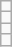<table class="wikitable">
<tr>
<td></td>
</tr>
<tr>
<td></td>
</tr>
<tr>
<td></td>
</tr>
<tr>
<td></td>
</tr>
</table>
